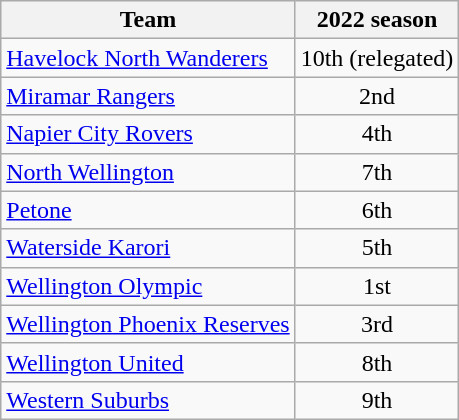<table class="wikitable sortable">
<tr>
<th>Team</th>
<th>2022 season</th>
</tr>
<tr>
<td><a href='#'>Havelock North Wanderers</a></td>
<td align="center">10th (relegated)</td>
</tr>
<tr>
<td><a href='#'>Miramar Rangers</a></td>
<td align="center">2nd</td>
</tr>
<tr>
<td><a href='#'>Napier City Rovers</a></td>
<td align="center">4th</td>
</tr>
<tr>
<td><a href='#'>North Wellington</a></td>
<td align="center">7th</td>
</tr>
<tr>
<td><a href='#'>Petone</a></td>
<td align="center">6th</td>
</tr>
<tr>
<td><a href='#'>Waterside Karori</a></td>
<td align="center">5th</td>
</tr>
<tr>
<td><a href='#'>Wellington Olympic</a></td>
<td align="center">1st</td>
</tr>
<tr>
<td><a href='#'>Wellington Phoenix Reserves</a></td>
<td align="center">3rd</td>
</tr>
<tr>
<td><a href='#'>Wellington United</a></td>
<td align="center">8th</td>
</tr>
<tr>
<td><a href='#'>Western Suburbs</a></td>
<td align="center">9th</td>
</tr>
</table>
